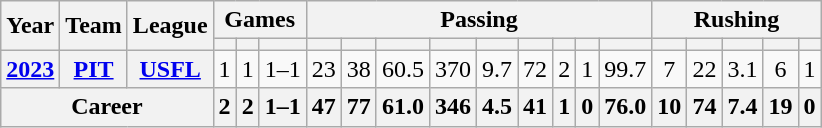<table class="wikitable" style="text-align:center;">
<tr>
<th rowspan="2">Year</th>
<th rowspan="2">Team</th>
<th rowspan="2">League</th>
<th colspan="3">Games</th>
<th colspan="9">Passing</th>
<th colspan="5">Rushing</th>
</tr>
<tr>
<th></th>
<th></th>
<th></th>
<th></th>
<th></th>
<th></th>
<th></th>
<th></th>
<th></th>
<th></th>
<th></th>
<th></th>
<th></th>
<th></th>
<th></th>
<th></th>
<th></th>
</tr>
<tr>
<th><a href='#'>2023</a></th>
<th><a href='#'>PIT</a></th>
<th><a href='#'>USFL</a></th>
<td>1</td>
<td>1</td>
<td>1–1</td>
<td>23</td>
<td>38</td>
<td>60.5</td>
<td>370</td>
<td>9.7</td>
<td>72</td>
<td>2</td>
<td>1</td>
<td>99.7</td>
<td>7</td>
<td>22</td>
<td>3.1</td>
<td>6</td>
<td>1</td>
</tr>
<tr>
<th colspan="3">Career</th>
<th>2</th>
<th>2</th>
<th>1–1</th>
<th>47</th>
<th>77</th>
<th>61.0</th>
<th>346</th>
<th>4.5</th>
<th>41</th>
<th>1</th>
<th>0</th>
<th>76.0</th>
<th>10</th>
<th>74</th>
<th>7.4</th>
<th>19</th>
<th>0</th>
</tr>
</table>
